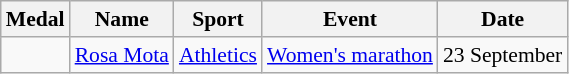<table class="wikitable sortable" style="font-size:90%">
<tr>
<th>Medal</th>
<th>Name</th>
<th>Sport</th>
<th>Event</th>
<th>Date</th>
</tr>
<tr>
<td></td>
<td><a href='#'>Rosa Mota</a></td>
<td><a href='#'>Athletics</a></td>
<td><a href='#'>Women's marathon</a></td>
<td>23 September</td>
</tr>
</table>
